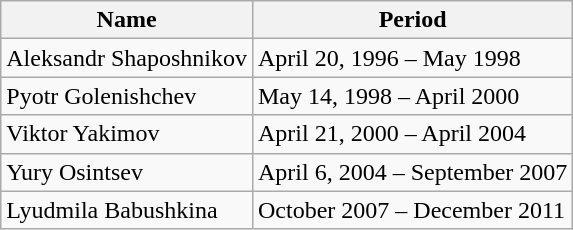<table class="wikitable">
<tr>
<th>Name</th>
<th>Period</th>
</tr>
<tr>
<td>Aleksandr Shaposhnikov</td>
<td>April 20, 1996 – May 1998</td>
</tr>
<tr>
<td>Pyotr Golenishchev</td>
<td>May 14, 1998 – April 2000</td>
</tr>
<tr>
<td>Viktor Yakimov</td>
<td>April 21, 2000 – April 2004</td>
</tr>
<tr>
<td>Yury Osintsev</td>
<td>April 6, 2004 – September 2007</td>
</tr>
<tr>
<td>Lyudmila Babushkina</td>
<td>October 2007 – December 2011</td>
</tr>
</table>
